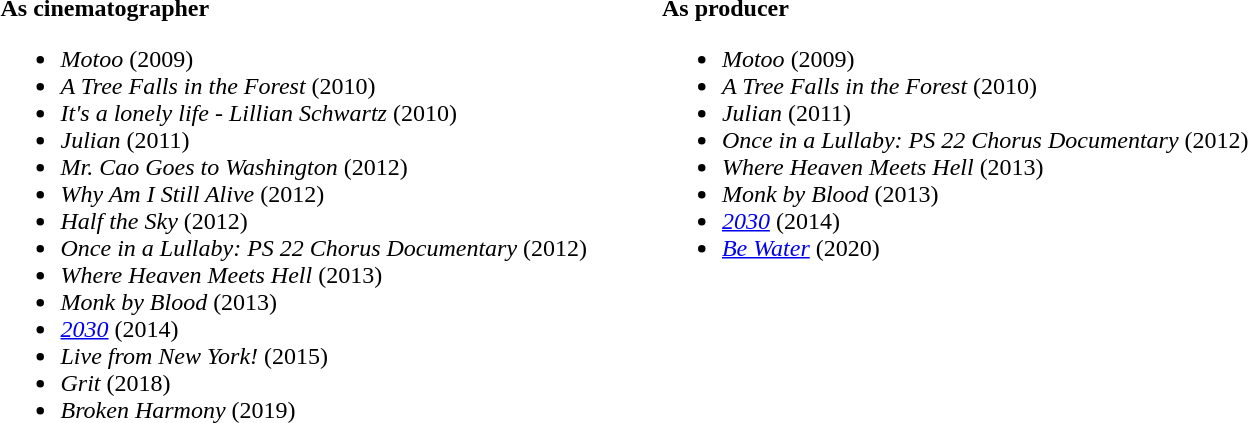<table style="width:100%;">
<tr style="vertical-align:top;">
<td width="35%"><br><strong>As cinematographer</strong><ul><li><em>Motoo</em> (2009)</li><li><em>A Tree Falls in the Forest</em> (2010)</li><li><em>It's a lonely life - Lillian Schwartz</em> (2010)</li><li><em>Julian</em> (2011)</li><li><em>Mr. Cao Goes to Washington</em> (2012)</li><li><em>Why Am I Still Alive</em> (2012)</li><li><em>Half the Sky</em> (2012)</li><li><em>Once in a Lullaby: PS 22 Chorus Documentary</em> (2012)</li><li><em>Where Heaven Meets Hell</em> (2013)</li><li><em>Monk by Blood</em> (2013)</li><li><em><a href='#'>2030</a></em> (2014)</li><li><em>Live from New York!</em> (2015)</li><li><em>Grit</em> (2018)</li><li><em>Broken Harmony</em> (2019)</li></ul></td>
<td width="65%"><br><strong>As producer</strong><ul><li><em>Motoo</em> (2009)</li><li><em>A Tree Falls in the Forest</em> (2010)</li><li><em>Julian</em> (2011)</li><li><em>Once in a Lullaby: PS 22 Chorus Documentary</em> (2012)</li><li><em>Where Heaven Meets Hell</em> (2013)</li><li><em>Monk by Blood</em> (2013)</li><li><em><a href='#'>2030</a></em> (2014)</li><li><em><a href='#'>Be Water</a></em> (2020)</li></ul></td>
<td width="50%"></td>
</tr>
</table>
